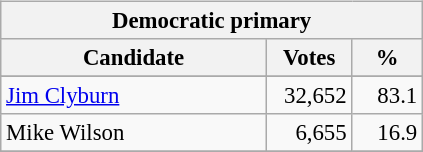<table class="wikitable" align="left" style="margin: 1em 1em 1em 0; font-size: 95%;">
<tr>
<th colspan="3">Democratic primary</th>
</tr>
<tr>
<th colspan="1" style="width: 170px">Candidate</th>
<th style="width: 50px">Votes</th>
<th style="width: 40px">%</th>
</tr>
<tr>
</tr>
<tr>
<td><a href='#'>Jim Clyburn</a></td>
<td align="right">32,652</td>
<td align="right">83.1</td>
</tr>
<tr>
<td>Mike Wilson</td>
<td align="right">6,655</td>
<td align="right">16.9</td>
</tr>
<tr>
</tr>
</table>
